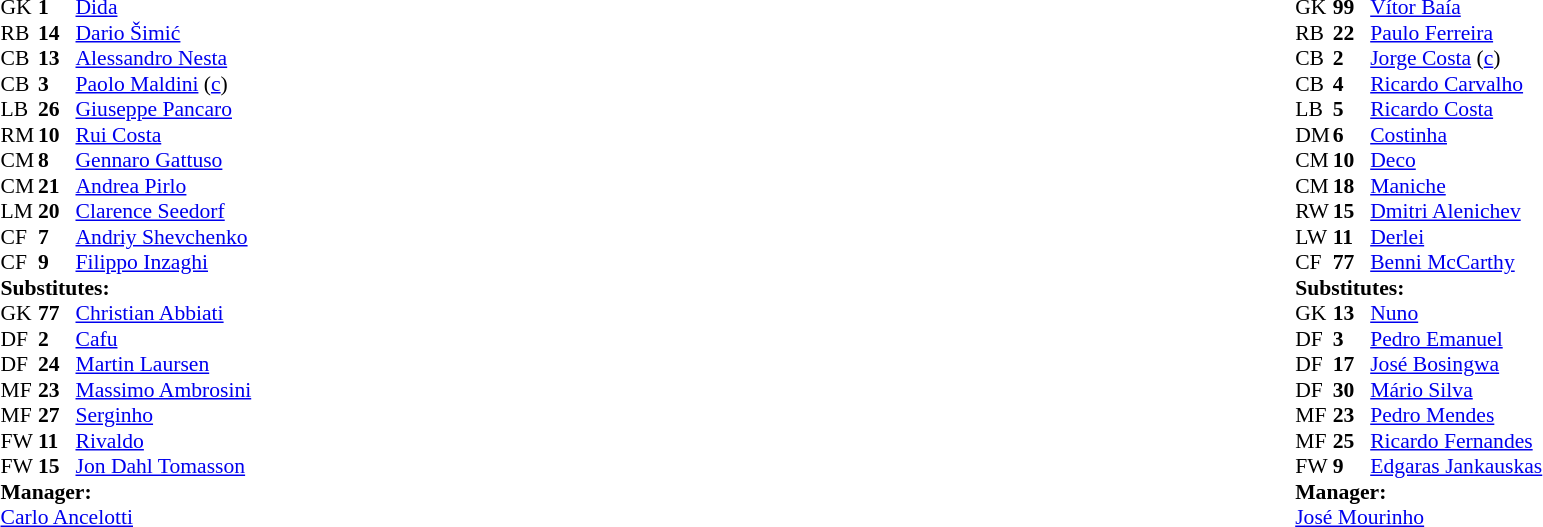<table width="100%">
<tr>
<td valign="top" width="50%"><br><table style="font-size:90%" cellspacing="0" cellpadding="0">
<tr>
<th width=25></th>
<th width=25></th>
</tr>
<tr>
<td>GK</td>
<td><strong>1</strong></td>
<td> <a href='#'>Dida</a></td>
</tr>
<tr>
<td>RB</td>
<td><strong>14</strong></td>
<td> <a href='#'>Dario Šimić</a></td>
</tr>
<tr>
<td>CB</td>
<td><strong>13</strong></td>
<td> <a href='#'>Alessandro Nesta</a></td>
</tr>
<tr>
<td>CB</td>
<td><strong>3</strong></td>
<td> <a href='#'>Paolo Maldini</a> (<a href='#'>c</a>)</td>
</tr>
<tr>
<td>LB</td>
<td><strong>26</strong></td>
<td> <a href='#'>Giuseppe Pancaro</a></td>
</tr>
<tr>
<td>RM</td>
<td><strong>10</strong></td>
<td> <a href='#'>Rui Costa</a></td>
<td></td>
<td></td>
</tr>
<tr>
<td>CM</td>
<td><strong>8</strong></td>
<td> <a href='#'>Gennaro Gattuso</a></td>
</tr>
<tr>
<td>CM</td>
<td><strong>21</strong></td>
<td> <a href='#'>Andrea Pirlo</a></td>
<td></td>
</tr>
<tr>
<td>LM</td>
<td><strong>20</strong></td>
<td> <a href='#'>Clarence Seedorf</a></td>
<td></td>
<td></td>
</tr>
<tr>
<td>CF</td>
<td><strong>7</strong></td>
<td> <a href='#'>Andriy Shevchenko</a></td>
<td></td>
<td></td>
</tr>
<tr>
<td>CF</td>
<td><strong>9</strong></td>
<td> <a href='#'>Filippo Inzaghi</a></td>
</tr>
<tr>
<td colspan=3><strong>Substitutes:</strong></td>
</tr>
<tr>
<td>GK</td>
<td><strong>77</strong></td>
<td> <a href='#'>Christian Abbiati</a></td>
</tr>
<tr>
<td>DF</td>
<td><strong>2</strong></td>
<td> <a href='#'>Cafu</a></td>
<td></td>
<td></td>
</tr>
<tr>
<td>DF</td>
<td><strong>24</strong></td>
<td> <a href='#'>Martin Laursen</a></td>
</tr>
<tr>
<td>MF</td>
<td><strong>23</strong></td>
<td> <a href='#'>Massimo Ambrosini</a></td>
<td></td>
<td></td>
</tr>
<tr>
<td>MF</td>
<td><strong>27</strong></td>
<td> <a href='#'>Serginho</a></td>
</tr>
<tr>
<td>FW</td>
<td><strong>11</strong></td>
<td> <a href='#'>Rivaldo</a></td>
<td></td>
<td></td>
</tr>
<tr>
<td>FW</td>
<td><strong>15</strong></td>
<td> <a href='#'>Jon Dahl Tomasson</a></td>
</tr>
<tr>
<td colspan=3><strong>Manager:</strong></td>
</tr>
<tr>
<td colspan=4> <a href='#'>Carlo Ancelotti</a></td>
</tr>
</table>
</td>
<td valign="top"></td>
<td valign="top" width="50%"><br><table style="font-size:90%" cellspacing="0" cellpadding="0" align=center>
<tr>
<th width=25></th>
<th width=25></th>
</tr>
<tr>
<td>GK</td>
<td><strong>99</strong></td>
<td> <a href='#'>Vítor Baía</a></td>
</tr>
<tr>
<td>RB</td>
<td><strong>22</strong></td>
<td> <a href='#'>Paulo Ferreira</a></td>
</tr>
<tr>
<td>CB</td>
<td><strong>2</strong></td>
<td> <a href='#'>Jorge Costa</a> (<a href='#'>c</a>)</td>
</tr>
<tr>
<td>CB</td>
<td><strong>4</strong></td>
<td> <a href='#'>Ricardo Carvalho</a></td>
</tr>
<tr>
<td>LB</td>
<td><strong>5</strong></td>
<td> <a href='#'>Ricardo Costa</a></td>
</tr>
<tr>
<td>DM</td>
<td><strong>6</strong></td>
<td> <a href='#'>Costinha</a></td>
<td></td>
<td></td>
</tr>
<tr>
<td>CM</td>
<td><strong>10</strong></td>
<td> <a href='#'>Deco</a></td>
</tr>
<tr>
<td>CM</td>
<td><strong>18</strong></td>
<td> <a href='#'>Maniche</a></td>
<td></td>
</tr>
<tr>
<td>RW</td>
<td><strong>15</strong></td>
<td> <a href='#'>Dmitri Alenichev</a></td>
<td></td>
<td></td>
</tr>
<tr>
<td>LW</td>
<td><strong>11</strong></td>
<td> <a href='#'>Derlei</a></td>
</tr>
<tr>
<td>CF</td>
<td><strong>77</strong></td>
<td> <a href='#'>Benni McCarthy</a></td>
<td></td>
<td></td>
</tr>
<tr>
<td colspan=3><strong>Substitutes:</strong></td>
</tr>
<tr>
<td>GK</td>
<td><strong>13</strong></td>
<td> <a href='#'>Nuno</a></td>
</tr>
<tr>
<td>DF</td>
<td><strong>3</strong></td>
<td> <a href='#'>Pedro Emanuel</a></td>
</tr>
<tr>
<td>DF</td>
<td><strong>17</strong></td>
<td> <a href='#'>José Bosingwa</a></td>
<td></td>
<td></td>
</tr>
<tr>
<td>DF</td>
<td><strong>30</strong></td>
<td> <a href='#'>Mário Silva</a></td>
</tr>
<tr>
<td>MF</td>
<td><strong>23</strong></td>
<td> <a href='#'>Pedro Mendes</a></td>
</tr>
<tr>
<td>MF</td>
<td><strong>25</strong></td>
<td> <a href='#'>Ricardo Fernandes</a></td>
<td></td>
<td></td>
</tr>
<tr>
<td>FW</td>
<td><strong>9</strong></td>
<td> <a href='#'>Edgaras Jankauskas</a></td>
<td></td>
<td></td>
</tr>
<tr>
<td colspan=3><strong>Manager:</strong></td>
</tr>
<tr>
<td colspan=4> <a href='#'>José Mourinho</a></td>
</tr>
</table>
</td>
</tr>
</table>
